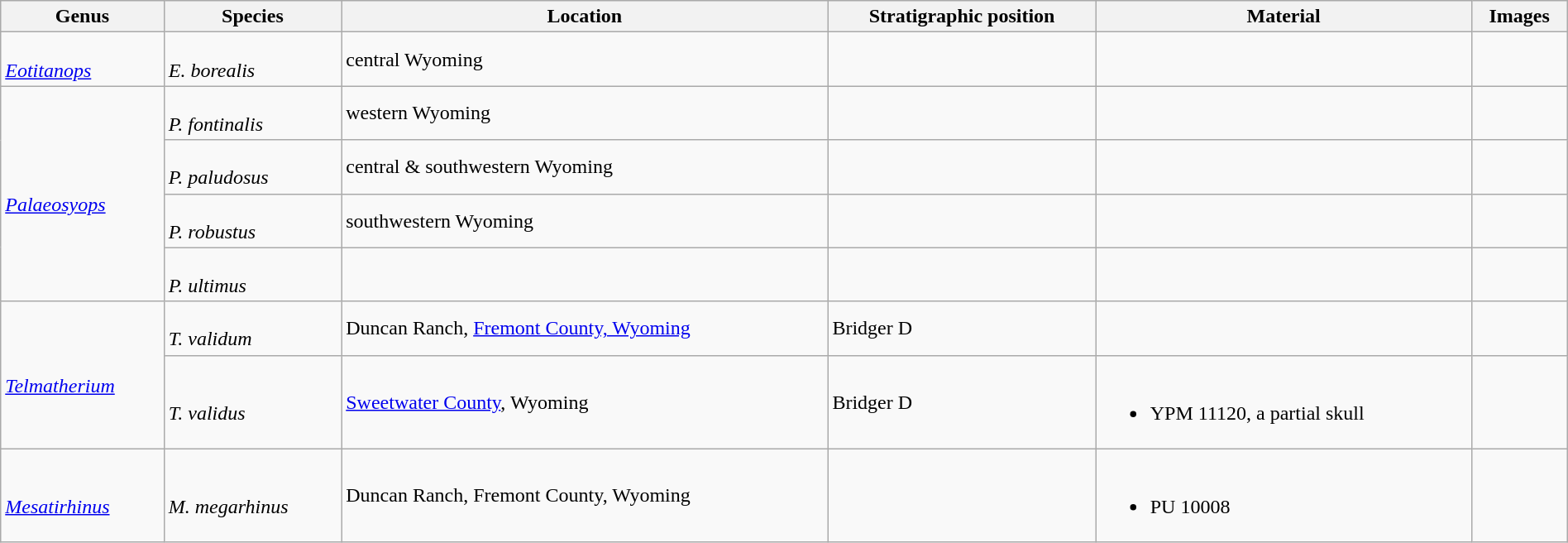<table class="wikitable sortable"  style="margin:auto; width:100%;">
<tr>
<th>Genus</th>
<th>Species</th>
<th>Location</th>
<th>Stratigraphic position</th>
<th>Material</th>
<th>Images</th>
</tr>
<tr>
<td rowspan=1><br><em><a href='#'>Eotitanops</a></em></td>
<td><br><em>E. borealis</em></td>
<td>central Wyoming</td>
<td></td>
<td></td>
<td></td>
</tr>
<tr>
<td rowspan=4><br><em><a href='#'>Palaeosyops</a></em></td>
<td><br><em>P. fontinalis</em></td>
<td>western Wyoming</td>
<td></td>
<td></td>
<td></td>
</tr>
<tr>
<td><br><em>P. paludosus</em></td>
<td>central & southwestern Wyoming</td>
<td></td>
<td></td>
<td></td>
</tr>
<tr>
<td><br><em>P. robustus</em></td>
<td>southwestern Wyoming</td>
<td></td>
<td></td>
<td></td>
</tr>
<tr>
<td><br><em>P. ultimus</em></td>
<td></td>
<td></td>
<td></td>
<td></td>
</tr>
<tr>
<td rowspan=2><br><em><a href='#'>Telmatherium</a></em></td>
<td><br><em>T. validum</em></td>
<td>Duncan Ranch, <a href='#'>Fremont County, Wyoming</a></td>
<td>Bridger D</td>
<td></td>
<td></td>
</tr>
<tr>
<td><br><em>T. validus</em></td>
<td><a href='#'>Sweetwater County</a>, Wyoming</td>
<td>Bridger D</td>
<td><br><ul><li>YPM 11120, a partial skull</li></ul></td>
<td></td>
</tr>
<tr>
<td rowspan=1><br><em><a href='#'>Mesatirhinus</a></em></td>
<td><br><em>M. megarhinus</em></td>
<td>Duncan Ranch, Fremont County, Wyoming</td>
<td></td>
<td><br><ul><li>PU 10008</li></ul></td>
<td></td>
</tr>
</table>
